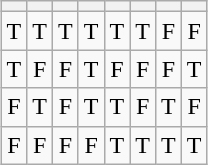<table class="wikitable" style="margin:1em auto; text-align:center;">
<tr>
<th></th>
<th></th>
<th></th>
<th></th>
<th></th>
<th></th>
<th></th>
<th></th>
</tr>
<tr>
<td>T</td>
<td>T</td>
<td>T</td>
<td>T</td>
<td>T</td>
<td>T</td>
<td>F</td>
<td>F</td>
</tr>
<tr>
<td>T</td>
<td>F</td>
<td>F</td>
<td>T</td>
<td>F</td>
<td>F</td>
<td>F</td>
<td>T</td>
</tr>
<tr>
<td>F</td>
<td>T</td>
<td>F</td>
<td>T</td>
<td>T</td>
<td>F</td>
<td>T</td>
<td>F</td>
</tr>
<tr>
<td>F</td>
<td>F</td>
<td>F</td>
<td>F</td>
<td>T</td>
<td>T</td>
<td>T</td>
<td>T</td>
</tr>
</table>
